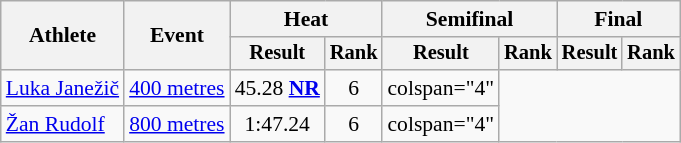<table class="wikitable" style="font-size:90%">
<tr>
<th rowspan="2">Athlete</th>
<th rowspan="2">Event</th>
<th colspan="2">Heat</th>
<th colspan="2">Semifinal</th>
<th colspan="2">Final</th>
</tr>
<tr style="font-size:95%">
<th>Result</th>
<th>Rank</th>
<th>Result</th>
<th>Rank</th>
<th>Result</th>
<th>Rank</th>
</tr>
<tr style=text-align:center>
<td style=text-align:left><a href='#'>Luka Janežič</a></td>
<td style=text-align:left><a href='#'>400 metres</a></td>
<td>45.28 <strong><a href='#'>NR</a></strong></td>
<td>6</td>
<td>colspan="4" </td>
</tr>
<tr style=text-align:center>
<td style=text-align:left><a href='#'>Žan Rudolf</a></td>
<td style=text-align:left><a href='#'>800 metres</a></td>
<td>1:47.24</td>
<td>6</td>
<td>colspan="4" </td>
</tr>
</table>
